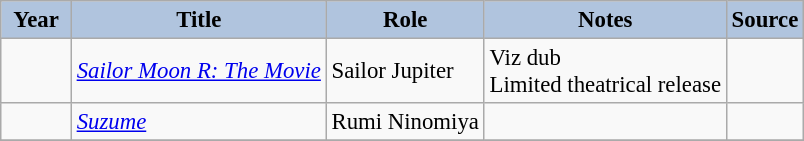<table class="wikitable sortable plainrowheaders" style="width=90%;  font-size: 95%;">
<tr>
<th style="background:#b0c4de; width:40px;">Year</th>
<th style="background:#b0c4de;">Title</th>
<th style="background:#b0c4de;">Role</th>
<th style="background:#b0c4de;" class="unsortable">Notes</th>
<th style="background:#b0c4de;" class="unsortable">Source</th>
</tr>
<tr>
<td></td>
<td><em><a href='#'>Sailor Moon R: The Movie</a></em></td>
<td>Sailor Jupiter</td>
<td>Viz dub<br>Limited theatrical release</td>
<td></td>
</tr>
<tr>
<td></td>
<td><em><a href='#'>Suzume</a></em></td>
<td>Rumi Ninomiya</td>
<td></td>
<td></td>
</tr>
<tr>
</tr>
</table>
